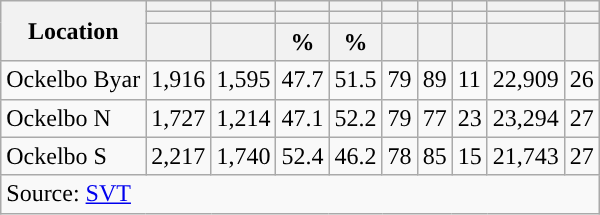<table role="presentation" class="wikitable sortable mw-collapsible">
<tr>
<th rowspan="3">Location</th>
<th></th>
<th></th>
<th></th>
<th></th>
<th></th>
<th></th>
<th></th>
<th></th>
<th></th>
</tr>
<tr>
<th></th>
<th></th>
<th style="background:"></th>
<th style="background:"></th>
<th></th>
<th></th>
<th></th>
<th></th>
<th></th>
</tr>
<tr>
<th data-sort-type="number"></th>
<th data-sort-type="number"></th>
<th data-sort-type="number">%</th>
<th data-sort-type="number">%</th>
<th data-sort-type="number"></th>
<th data-sort-type="number"></th>
<th data-sort-type="number"></th>
<th data-sort-type="number"></th>
<th data-sort-type="number"></th>
</tr>
<tr>
<td align="left">Ockelbo Byar</td>
<td>1,916</td>
<td>1,595</td>
<td>47.7</td>
<td>51.5</td>
<td>79</td>
<td>89</td>
<td>11</td>
<td>22,909</td>
<td>26</td>
</tr>
<tr>
<td align="left">Ockelbo N</td>
<td>1,727</td>
<td>1,214</td>
<td>47.1</td>
<td>52.2</td>
<td>79</td>
<td>77</td>
<td>23</td>
<td>23,294</td>
<td>27</td>
</tr>
<tr>
<td align="left">Ockelbo S</td>
<td>2,217</td>
<td>1,740</td>
<td>52.4</td>
<td>46.2</td>
<td>78</td>
<td>85</td>
<td>15</td>
<td>21,743</td>
<td>27</td>
</tr>
<tr>
<td colspan="10" align="left">Source: <a href='#'>SVT</a></td>
</tr>
</table>
